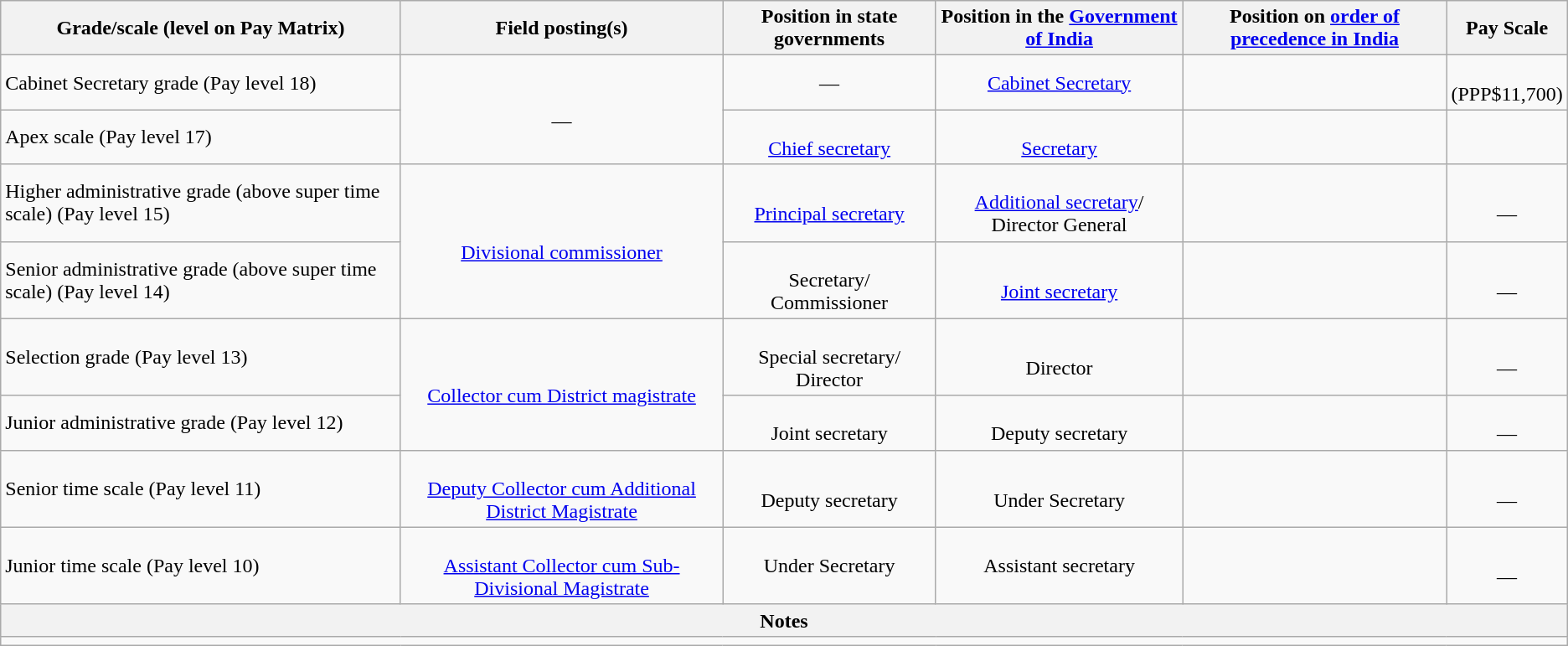<table class="wikitable sortable mw-collapsible">
<tr>
<th>Grade/scale (level on Pay Matrix)</th>
<th>Field posting(s)</th>
<th>Position in state governments</th>
<th>Position in the <a href='#'>Government of India</a></th>
<th>Position on <a href='#'>order of precedence in India</a></th>
<th>Pay Scale</th>
</tr>
<tr>
<td>Cabinet Secretary grade (Pay level 18)</td>
<td rowspan="2" style="text-align: center;"><br>—</td>
<td style="text-align: center;">—</td>
<td style="text-align: center;"><a href='#'>Cabinet Secretary</a></td>
<td></td>
<td style="text-align: center;"><br> (PPP$11,700)</td>
</tr>
<tr>
<td>Apex scale (Pay level 17)</td>
<td style="text-align: center;"><br><a href='#'>Chief secretary</a></td>
<td style="text-align: center;"><br><a href='#'>Secretary</a></td>
<td></td>
<td style="text-align: center;"><br></td>
</tr>
<tr>
<td>Higher administrative grade (above super time scale) (Pay level 15)</td>
<td rowspan="2" style="text-align: center;"><br><a href='#'>Divisional commissioner</a></td>
<td style="text-align: center;"><br><a href='#'>Principal secretary</a></td>
<td style="text-align: center;"><br><a href='#'>Additional secretary</a>/ Director General</td>
<td></td>
<td style="text-align: center;"><br>—</td>
</tr>
<tr>
<td>Senior administrative grade (above super time scale) (Pay level 14)</td>
<td style="text-align: center;"><br>Secretary/<br>Commissioner</td>
<td style="text-align: center;"><br><a href='#'>Joint secretary</a></td>
<td></td>
<td style="text-align: center;"><br>—</td>
</tr>
<tr>
<td>Selection grade (Pay level 13)</td>
<td rowspan="2" style="text-align: center;"><br><a href='#'>Collector cum District magistrate</a></td>
<td style="text-align: center;"><br>Special secretary/ Director</td>
<td style="text-align: center;"><br>Director</td>
<td></td>
<td style="text-align: center;"><br>—</td>
</tr>
<tr>
<td>Junior administrative grade (Pay level 12)</td>
<td style="text-align: center;"><br>Joint secretary</td>
<td style="text-align: center;"><br>Deputy secretary</td>
<td></td>
<td style="text-align: center;"><br>—</td>
</tr>
<tr>
<td>Senior time scale (Pay level 11)</td>
<td style="text-align: center;"><br><a href='#'>Deputy Collector cum Additional District Magistrate</a></td>
<td style="text-align: center;"><br>Deputy secretary</td>
<td style="text-align: center;"><br>Under Secretary</td>
<td></td>
<td style="text-align: center;"><br>—</td>
</tr>
<tr>
<td>Junior time scale (Pay level 10)</td>
<td style="text-align: center;"><br><a href='#'>Assistant Collector cum Sub-Divisional Magistrate</a></td>
<td style="text-align: center;">Under Secretary</td>
<td style="text-align: center;">Assistant secretary</td>
<td></td>
<td style="text-align: center;"><br>—</td>
</tr>
<tr>
<th colspan="6">Notes</th>
</tr>
<tr>
<td colspan="6"></td>
</tr>
</table>
